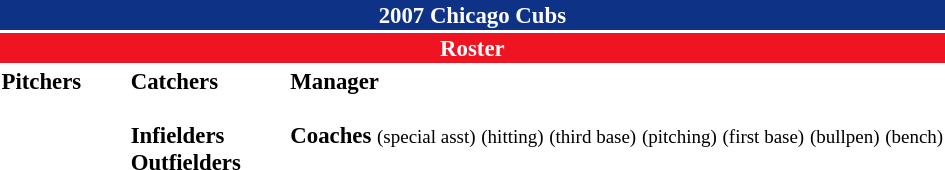<table class="toccolours" style="font-size: 95%;">
<tr>
<th colspan="10" style="background:#0e3386; color:white; text-align:center;">2007 Chicago Cubs</th>
</tr>
<tr>
<td colspan="10" style="background:#ee1422; color:white; text-align:center;"><strong>Roster</strong></td>
</tr>
<tr>
<td valign="top"><strong>Pitchers</strong><br>




















</td>
<td style="width:25px;"></td>
<td valign="top"><strong>Catchers</strong><br>




<br><strong>Infielders</strong>








<br><strong>Outfielders</strong>









</td>
<td style="width:25px;"></td>
<td valign="top"><strong>Manager</strong><br><br><strong>Coaches</strong>
 <small>(special asst)</small>
 <small>(hitting)</small>
 <small>(third base)</small>
 <small>(pitching)</small>
 <small>(first base)</small>
 <small>(bullpen)</small>
 <small>(bench)</small></td>
</tr>
</table>
